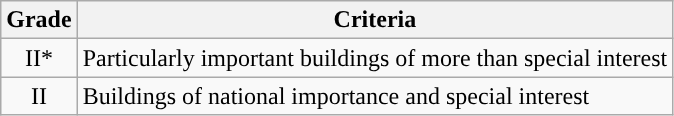<table class="wikitable">
<tr>
<th>Grade</th>
<th>Criteria</th>
</tr>
<tr>
<td align="center" >II*</td>
<td>Particularly important buildings of more than special interest</td>
</tr>
<tr>
<td align="center" >II</td>
<td>Buildings of national importance and special interest</td>
</tr>
</table>
